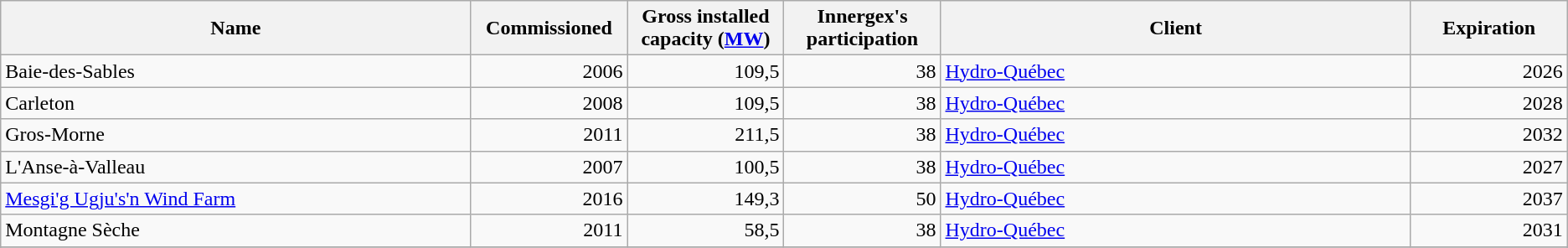<table class="wikitable sortable" style="text-align:left;">
<tr>
<th width="30%">Name</th>
<th width="10%">Commissioned</th>
<th width="10%">Gross installed capacity (<a href='#'>MW</a>)</th>
<th width="10%">Innergex's participation</th>
<th width="30%">Client</th>
<th width="10%">Expiration</th>
</tr>
<tr>
<td>Baie-des-Sables</td>
<td align="right">2006</td>
<td align="right">109,5</td>
<td align="right">38</td>
<td><a href='#'>Hydro-Québec</a></td>
<td align="right">2026</td>
</tr>
<tr>
<td>Carleton</td>
<td align="right">2008</td>
<td align="right">109,5</td>
<td align="right">38</td>
<td><a href='#'>Hydro-Québec</a></td>
<td align="right">2028</td>
</tr>
<tr>
<td>Gros-Morne</td>
<td align="right">2011</td>
<td align="right">211,5</td>
<td align="right">38</td>
<td><a href='#'>Hydro-Québec</a></td>
<td align="right">2032</td>
</tr>
<tr>
<td>L'Anse-à-Valleau</td>
<td align="right">2007</td>
<td align="right">100,5</td>
<td align="right">38</td>
<td><a href='#'>Hydro-Québec</a></td>
<td align="right">2027</td>
</tr>
<tr>
<td><a href='#'>Mesgi'g Ugju's'n Wind Farm</a></td>
<td align="right">2016</td>
<td align="right">149,3</td>
<td align="right">50</td>
<td><a href='#'>Hydro-Québec</a></td>
<td align="right">2037</td>
</tr>
<tr>
<td>Montagne Sèche</td>
<td align="right">2011</td>
<td align="right">58,5</td>
<td align="right">38</td>
<td><a href='#'>Hydro-Québec</a></td>
<td align="right">2031</td>
</tr>
<tr>
</tr>
<tr class="sortbottom">
</tr>
</table>
